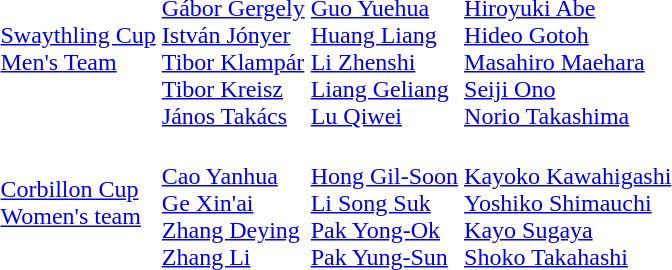<table>
<tr>
<td><a href='#'>Swaythling Cup<br>Men's Team</a></td>
<td><br><a href='#'>Gábor Gergely</a><br><a href='#'>István Jónyer</a><br><a href='#'>Tibor Klampár</a><br><a href='#'>Tibor Kreisz</a><br><a href='#'>János Takács</a></td>
<td><br><a href='#'>Guo Yuehua</a><br><a href='#'>Huang Liang</a><br><a href='#'>Li Zhenshi</a><br><a href='#'>Liang Geliang</a><br><a href='#'>Lu Qiwei</a></td>
<td><br><a href='#'>Hiroyuki Abe</a><br><a href='#'>Hideo Gotoh</a><br><a href='#'>Masahiro Maehara</a><br><a href='#'>Seiji Ono</a><br><a href='#'>Norio Takashima</a></td>
</tr>
<tr>
<td><a href='#'>Corbillon Cup<br>Women's team</a></td>
<td><br><a href='#'>Cao Yanhua</a><br><a href='#'>Ge Xin'ai</a><br><a href='#'>Zhang Deying</a><br><a href='#'>Zhang Li</a></td>
<td><br><a href='#'>Hong Gil-Soon</a><br><a href='#'>Li Song Suk</a><br><a href='#'>Pak Yong-Ok</a><br><a href='#'>Pak Yung-Sun</a></td>
<td><br><a href='#'>Kayoko Kawahigashi</a><br><a href='#'>Yoshiko Shimauchi</a><br><a href='#'>Kayo Sugaya</a><br><a href='#'>Shoko Takahashi</a></td>
</tr>
</table>
